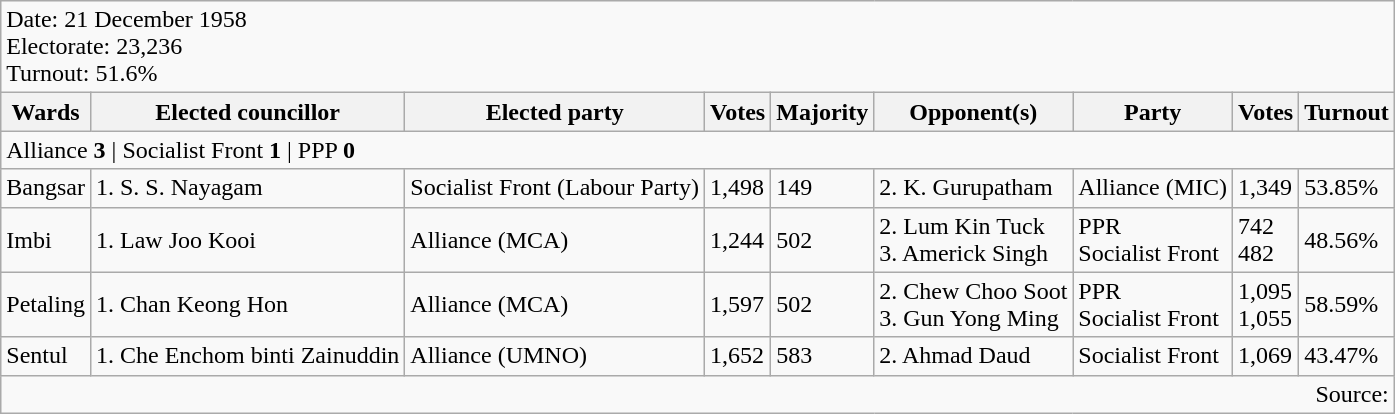<table class=wikitable>
<tr>
<td colspan=9>Date: 21 December 1958<br>Electorate: 23,236<br>Turnout: 51.6%</td>
</tr>
<tr>
<th>Wards</th>
<th>Elected councillor</th>
<th>Elected party</th>
<th>Votes</th>
<th>Majority</th>
<th>Opponent(s)</th>
<th>Party</th>
<th>Votes</th>
<th>Turnout</th>
</tr>
<tr>
<td colspan=9>Alliance <strong>3</strong> | Socialist Front <strong>1</strong> | PPP <strong>0</strong> </td>
</tr>
<tr>
<td>Bangsar</td>
<td>1. S. S. Nayagam</td>
<td>Socialist Front (Labour Party)</td>
<td>1,498</td>
<td>149</td>
<td>2. K. Gurupatham</td>
<td>Alliance (MIC)</td>
<td>1,349</td>
<td>53.85%</td>
</tr>
<tr>
<td>Imbi</td>
<td>1. Law Joo Kooi</td>
<td>Alliance (MCA)</td>
<td>1,244</td>
<td>502</td>
<td>2. Lum Kin Tuck<br>3. Americk Singh</td>
<td>PPR<br>Socialist Front</td>
<td>742<br>482</td>
<td>48.56%</td>
</tr>
<tr>
<td>Petaling</td>
<td>1. Chan Keong Hon</td>
<td>Alliance (MCA)</td>
<td>1,597</td>
<td>502</td>
<td>2. Chew Choo Soot<br>3. Gun Yong Ming</td>
<td>PPR<br>Socialist Front</td>
<td>1,095<br>1,055</td>
<td>58.59%</td>
</tr>
<tr>
<td>Sentul</td>
<td>1. Che Enchom binti Zainuddin</td>
<td>Alliance (UMNO)</td>
<td>1,652</td>
<td>583</td>
<td>2. Ahmad Daud</td>
<td>Socialist Front</td>
<td>1,069</td>
<td>43.47%</td>
</tr>
<tr>
<td colspan="9" style="text-align:right;">Source: </td>
</tr>
</table>
